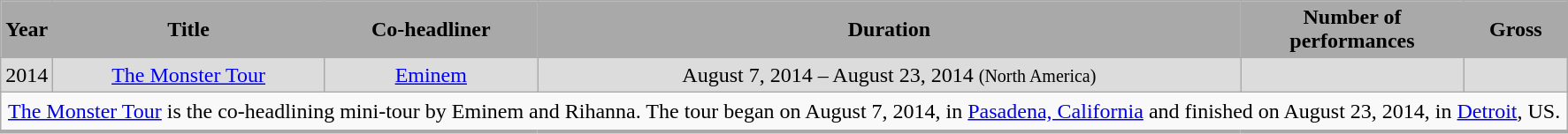<table class="wikitable">
<tr>
<th style="background-color: #A9A9A9;">Year</th>
<th style="background-color: #A9A9A9;">Title</th>
<th style="background-color: #A9A9A9;">Co-headliner</th>
<th style="background-color: #A9A9A9;">Duration</th>
<th style="background-color: #A9A9A9;">Number of<br>performances</th>
<th style="background-color: #A9A9A9;">Gross</th>
</tr>
<tr>
<td style="background-color: #DCDCDC;" align="center" width=6>2014</td>
<td style="background-color: #DCDCDC;" align="center"><a href='#'>The Monster Tour</a></td>
<td style="background-color: #DCDCDC;" align="center"><a href='#'>Eminem</a></td>
<td style="background-color: #DCDCDC;" align="center">August 7, 2014 – August 23, 2014 <small>(North America)</small></td>
<td style="background-color: #DCDCDC;"></td>
<td style="background:#dcdcdc;"></td>
</tr>
<tr>
<td colspan="6" style="border-bottom-width:3px; padding:5px;"><a href='#'>The Monster Tour</a> is the co-headlining mini-tour by Eminem and Rihanna. The tour began on August 7, 2014, in <a href='#'>Pasadena, California</a> and  finished on August 23, 2014, in <a href='#'>Detroit</a>, US.</td>
</tr>
</table>
